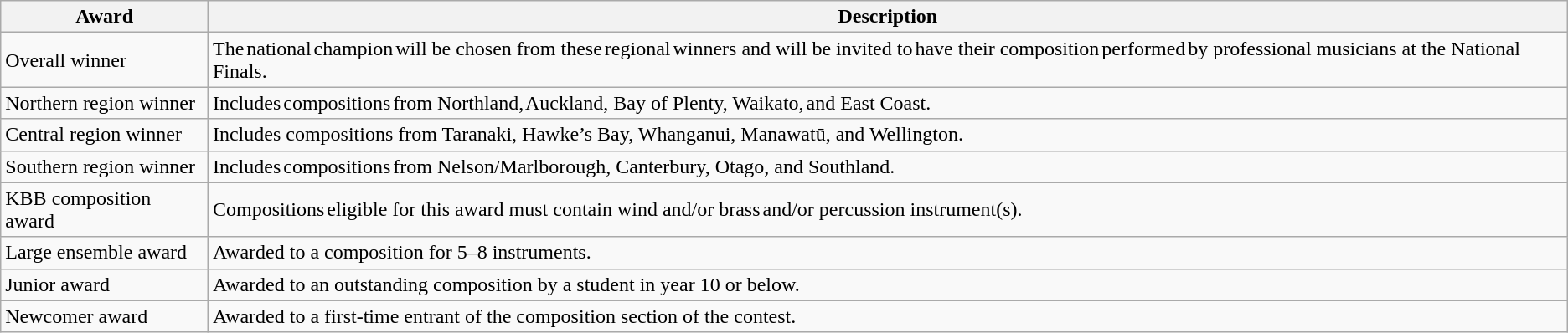<table class="wikitable">
<tr>
<th>Award</th>
<th>Description</th>
</tr>
<tr>
<td>Overall winner</td>
<td>The national champion will be chosen from these regional winners and will be invited to have their composition performed by professional musicians at the National Finals. </td>
</tr>
<tr>
<td>Northern region winner</td>
<td>Includes compositions from Northland, Auckland, Bay of Plenty, Waikato, and East Coast.</td>
</tr>
<tr>
<td>Central region winner</td>
<td>Includes compositions from Taranaki, Hawke’s Bay, Whanganui, Manawatū, and Wellington.</td>
</tr>
<tr>
<td>Southern region winner</td>
<td>Includes compositions from Nelson/Marlborough, Canterbury, Otago, and Southland.</td>
</tr>
<tr>
<td>KBB composition award</td>
<td>Compositions eligible for this award must contain wind and/or brass and/or percussion instrument(s). </td>
</tr>
<tr>
<td>Large ensemble award</td>
<td>Awarded to a composition for 5–8 instruments.</td>
</tr>
<tr>
<td>Junior award</td>
<td>Awarded to an outstanding composition by a student in year 10 or below.</td>
</tr>
<tr>
<td>Newcomer award</td>
<td>Awarded to a first-time entrant of the composition section of the contest.</td>
</tr>
</table>
